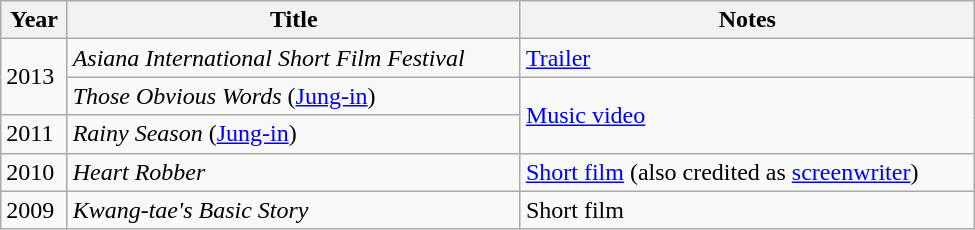<table class="wikitable sortable" style="width:650px">
<tr>
<th>Year</th>
<th>Title</th>
<th>Notes</th>
</tr>
<tr>
<td rowspan=2>2013</td>
<td><em>Asiana International Short Film Festival</em></td>
<td><a href='#'>Trailer</a></td>
</tr>
<tr>
<td><em>Those Obvious Words</em> (<a href='#'>Jung-in</a>)</td>
<td rowspan=2><a href='#'>Music video</a></td>
</tr>
<tr>
<td>2011</td>
<td><em>Rainy Season</em> (<a href='#'>Jung-in</a>)</td>
</tr>
<tr>
<td>2010</td>
<td><em>Heart Robber</em></td>
<td><a href='#'>Short film</a> (also credited as <a href='#'>screenwriter</a>)</td>
</tr>
<tr>
<td>2009</td>
<td><em>Kwang-tae's Basic Story</em></td>
<td>Short film</td>
</tr>
</table>
